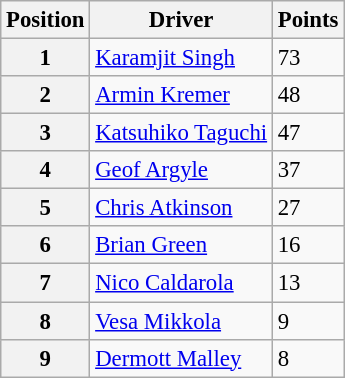<table class="wikitable" style="font-size: 95%;">
<tr>
<th>Position</th>
<th>Driver</th>
<th>Points</th>
</tr>
<tr>
<th>1</th>
<td> <a href='#'>Karamjit Singh</a></td>
<td>73</td>
</tr>
<tr>
<th>2</th>
<td> <a href='#'>Armin Kremer</a></td>
<td>48</td>
</tr>
<tr>
<th>3</th>
<td> <a href='#'>Katsuhiko Taguchi</a></td>
<td>47</td>
</tr>
<tr>
<th>4</th>
<td> <a href='#'>Geof Argyle</a></td>
<td>37</td>
</tr>
<tr>
<th>5</th>
<td> <a href='#'>Chris Atkinson</a></td>
<td>27</td>
</tr>
<tr>
<th>6</th>
<td> <a href='#'>Brian Green</a></td>
<td>16</td>
</tr>
<tr>
<th>7</th>
<td> <a href='#'>Nico Caldarola</a></td>
<td>13</td>
</tr>
<tr>
<th>8</th>
<td> <a href='#'>Vesa Mikkola</a></td>
<td>9</td>
</tr>
<tr>
<th>9</th>
<td> <a href='#'>Dermott Malley</a></td>
<td>8</td>
</tr>
</table>
